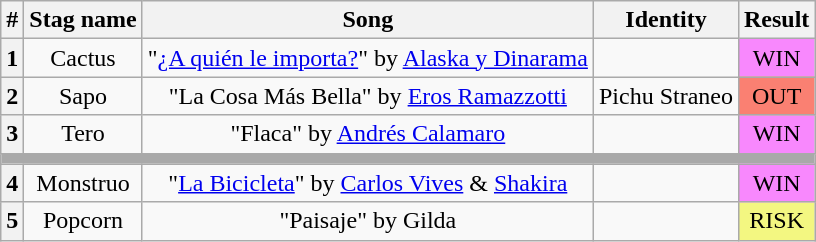<table class="wikitable plainrowheaders" style="text-align: center;">
<tr>
<th>#</th>
<th>Stag name</th>
<th>Song</th>
<th>Identity</th>
<th>Result</th>
</tr>
<tr>
<th><strong>1</strong></th>
<td>Cactus</td>
<td>"<a href='#'>¿A quién le importa?</a>" by <a href='#'>Alaska y Dinarama</a></td>
<td></td>
<td bgcolor="#F888FD">WIN</td>
</tr>
<tr>
<th><strong>2</strong></th>
<td>Sapo</td>
<td>"La Cosa Más Bella" by <a href='#'>Eros Ramazzotti</a></td>
<td>Pichu Straneo</td>
<td bgcolor=salmon>OUT</td>
</tr>
<tr>
<th><strong>3</strong></th>
<td>Tero</td>
<td>"Flaca" by <a href='#'>Andrés Calamaro</a></td>
<td></td>
<td bgcolor="#F888FD">WIN</td>
</tr>
<tr>
<td colspan="5" style="background:darkgray"></td>
</tr>
<tr>
<th><strong>4</strong></th>
<td>Monstruo</td>
<td>"<a href='#'>La Bicicleta</a>" by <a href='#'>Carlos Vives</a> & <a href='#'>Shakira</a></td>
<td></td>
<td bgcolor="#F888FD">WIN</td>
</tr>
<tr>
<th><strong>5</strong></th>
<td>Popcorn</td>
<td>"Paisaje" by Gilda</td>
<td></td>
<td bgcolor=#F3F781>RISK</td>
</tr>
</table>
